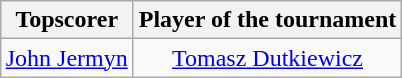<table class=wikitable style="margin:auto; text-align:center">
<tr>
<th>Topscorer</th>
<th>Player of the tournament</th>
</tr>
<tr>
<td> <a href='#'>John Jermyn</a></td>
<td> <a href='#'>Tomasz Dutkiewicz</a></td>
</tr>
</table>
